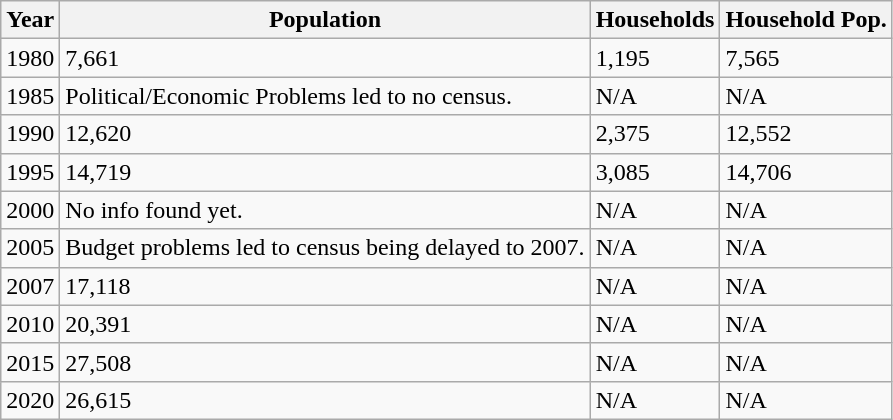<table class="wikitable sortable">
<tr>
<th>Year</th>
<th>Population</th>
<th>Households</th>
<th>Household Pop.</th>
</tr>
<tr>
<td>1980</td>
<td>7,661</td>
<td>1,195</td>
<td>7,565</td>
</tr>
<tr>
<td>1985</td>
<td>Political/Economic Problems led to no census.</td>
<td>N/A</td>
<td>N/A</td>
</tr>
<tr>
<td>1990</td>
<td>12,620</td>
<td>2,375</td>
<td>12,552</td>
</tr>
<tr>
<td>1995</td>
<td>14,719</td>
<td>3,085</td>
<td>14,706</td>
</tr>
<tr>
<td>2000</td>
<td>No info found yet.</td>
<td>N/A</td>
<td>N/A</td>
</tr>
<tr>
<td>2005</td>
<td>Budget problems led to census being delayed to 2007.</td>
<td>N/A</td>
<td>N/A</td>
</tr>
<tr>
<td>2007</td>
<td>17,118</td>
<td>N/A</td>
<td>N/A</td>
</tr>
<tr>
<td>2010</td>
<td>20,391</td>
<td>N/A</td>
<td>N/A</td>
</tr>
<tr>
<td>2015</td>
<td>27,508</td>
<td>N/A</td>
<td>N/A</td>
</tr>
<tr>
<td>2020</td>
<td>26,615</td>
<td>N/A</td>
<td>N/A</td>
</tr>
</table>
